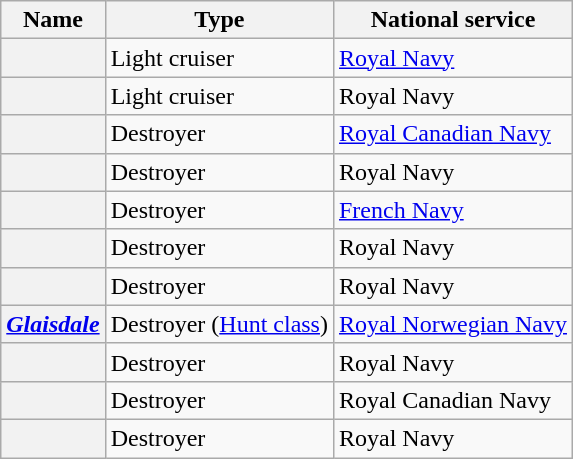<table class="wikitable plainrowheaders sortable">
<tr>
<th scope="col">Name</th>
<th scope="col">Type</th>
<th scope="col">National service</th>
</tr>
<tr>
<th scope="row"></th>
<td>Light cruiser</td>
<td><a href='#'>Royal Navy</a></td>
</tr>
<tr>
<th scope="row"></th>
<td>Light cruiser</td>
<td>Royal Navy</td>
</tr>
<tr>
<th scope="row"></th>
<td>Destroyer</td>
<td><a href='#'>Royal Canadian Navy</a></td>
</tr>
<tr>
<th scope="row"></th>
<td>Destroyer</td>
<td>Royal Navy</td>
</tr>
<tr>
<th scope="row"></th>
<td>Destroyer</td>
<td><a href='#'>French Navy</a></td>
</tr>
<tr>
<th scope="row"></th>
<td>Destroyer</td>
<td>Royal Navy</td>
</tr>
<tr>
<th scope="row"></th>
<td>Destroyer</td>
<td>Royal Navy</td>
</tr>
<tr>
<th scope="row"><a href='#'><em>Glaisdale</em></a></th>
<td>Destroyer (<a href='#'>Hunt class</a>)</td>
<td><a href='#'>Royal Norwegian Navy</a></td>
</tr>
<tr>
<th scope="row"></th>
<td>Destroyer</td>
<td>Royal Navy</td>
</tr>
<tr>
<th scope="row"></th>
<td>Destroyer</td>
<td>Royal Canadian Navy</td>
</tr>
<tr>
<th scope="row"></th>
<td>Destroyer</td>
<td>Royal Navy</td>
</tr>
</table>
